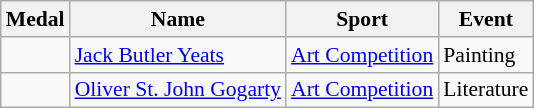<table class="wikitable sortable" style="font-size:90%">
<tr>
<th>Medal</th>
<th>Name</th>
<th>Sport</th>
<th>Event</th>
</tr>
<tr>
<td></td>
<td><a href='#'>Jack Butler Yeats</a></td>
<td><a href='#'>Art Competition</a></td>
<td>Painting</td>
</tr>
<tr>
<td></td>
<td><a href='#'>Oliver St. John Gogarty</a></td>
<td><a href='#'>Art Competition</a></td>
<td>Literature</td>
</tr>
</table>
